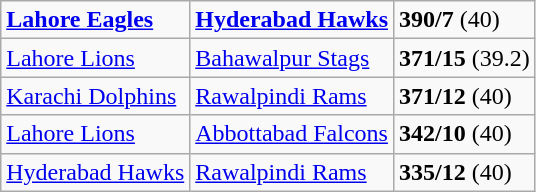<table class="wikitable">
<tr>
<td><strong><a href='#'>Lahore Eagles</a></strong></td>
<td><strong><a href='#'>Hyderabad Hawks</a></strong></td>
<td><strong>390/7</strong>  (40)</td>
</tr>
<tr>
<td><a href='#'>Lahore Lions</a></td>
<td><a href='#'>Bahawalpur Stags</a></td>
<td><strong>371/15</strong> (39.2)</td>
</tr>
<tr>
<td><a href='#'>Karachi Dolphins</a></td>
<td><a href='#'>Rawalpindi Rams</a></td>
<td><strong>371/12</strong> (40)</td>
</tr>
<tr>
<td><a href='#'>Lahore Lions</a></td>
<td><a href='#'>Abbottabad Falcons</a></td>
<td><strong>342/10</strong> (40)</td>
</tr>
<tr>
<td><a href='#'>Hyderabad Hawks</a></td>
<td><a href='#'>Rawalpindi Rams</a></td>
<td><strong>335/12</strong> (40)</td>
</tr>
</table>
